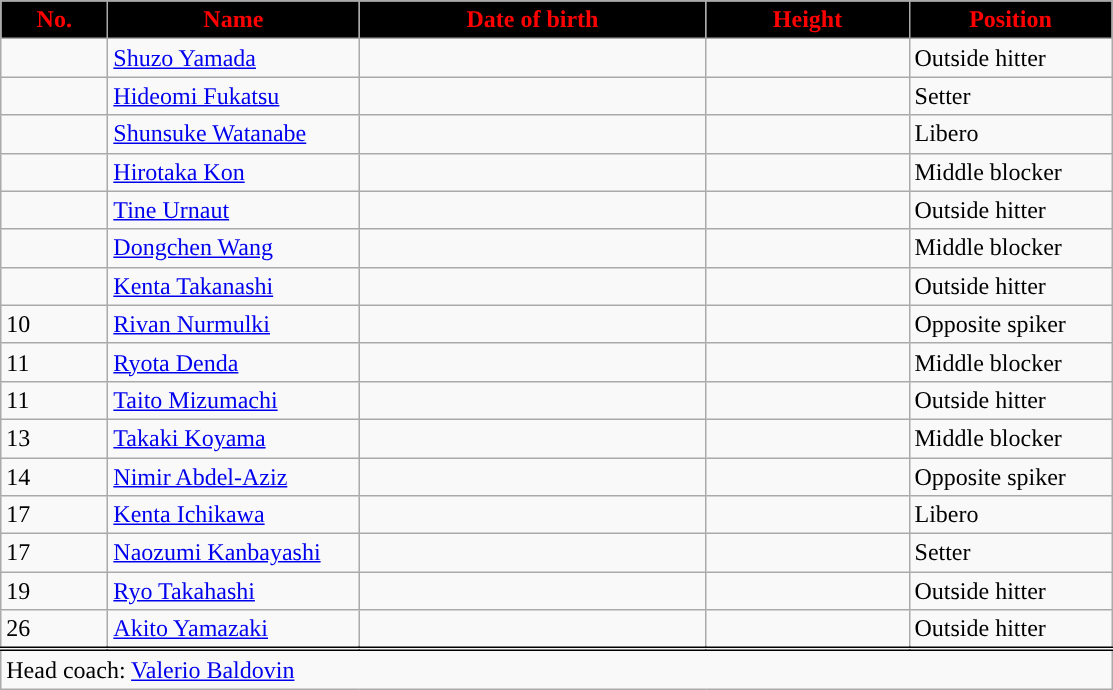<table class="wikitable sortable" style="font-size:">
<tr>
<th style="width:4em; color:red; background-color:black">No.</th>
<th style="width:10em; color:red; background-color:black">Name</th>
<th style="width:14em; color:red; background-color:black">Date of birth</th>
<th style="width:8em; color:red; background-color:black">Height</th>
<th style="width:8em; color:red; background-color:black">Position</th>
</tr>
<tr>
<td></td>
<td style="text-align:left;"><a href='#'>Shuzo Yamada</a></td>
<td style="text-align:right;"></td>
<td></td>
<td>Outside hitter</td>
</tr>
<tr>
<td></td>
<td style="text-align:left;"><a href='#'>Hideomi Fukatsu</a></td>
<td style="text-align:right;"></td>
<td></td>
<td>Setter</td>
</tr>
<tr>
<td></td>
<td style="text-align:left;"><a href='#'>Shunsuke Watanabe</a></td>
<td style="text-align:right;"></td>
<td></td>
<td>Libero</td>
</tr>
<tr>
<td></td>
<td style="text-align:left;"><a href='#'>Hirotaka Kon</a></td>
<td style="text-align:right;"></td>
<td></td>
<td>Middle blocker</td>
</tr>
<tr>
<td></td>
<td style="text-align:left;"><a href='#'>Tine Urnaut</a></td>
<td style="text-align:right;"></td>
<td></td>
<td>Outside hitter</td>
</tr>
<tr>
<td></td>
<td style="text-align:left;"><a href='#'>Dongchen Wang</a></td>
<td style="text-align:right;"></td>
<td></td>
<td>Middle blocker</td>
</tr>
<tr>
<td></td>
<td style="text-align:left;"><a href='#'>Kenta Takanashi</a></td>
<td style="text-align:right;"></td>
<td></td>
<td>Outside hitter</td>
</tr>
<tr>
<td>10</td>
<td align=left><a href='#'>Rivan Nurmulki</a></td>
<td align=right></td>
<td></td>
<td>Opposite spiker</td>
</tr>
<tr>
<td>11</td>
<td style="text-align:left;"><a href='#'>Ryota Denda</a></td>
<td style="text-align:right;"></td>
<td></td>
<td>Middle blocker</td>
</tr>
<tr>
<td>11</td>
<td style="text-align:left;"><a href='#'>Taito Mizumachi</a></td>
<td style="text-align:right;"></td>
<td></td>
<td>Outside hitter</td>
</tr>
<tr>
<td>13</td>
<td style="text-align:left;"><a href='#'>Takaki Koyama</a></td>
<td align=right></td>
<td></td>
<td>Middle blocker</td>
</tr>
<tr>
<td>14</td>
<td align=left><a href='#'>Nimir Abdel-Aziz</a></td>
<td align=right></td>
<td></td>
<td>Opposite spiker</td>
</tr>
<tr>
<td>17</td>
<td align=left><a href='#'>Kenta Ichikawa</a></td>
<td align=right></td>
<td></td>
<td>Libero</td>
</tr>
<tr>
<td>17</td>
<td align=left><a href='#'>Naozumi Kanbayashi</a></td>
<td align=right></td>
<td></td>
<td>Setter</td>
</tr>
<tr>
<td>19</td>
<td align=left><a href='#'>Ryo Takahashi</a></td>
<td align=right></td>
<td></td>
<td>Outside hitter</td>
</tr>
<tr>
<td>26</td>
<td align=left><a href='#'>Akito Yamazaki</a></td>
<td align=right></td>
<td></td>
<td>Outside hitter</td>
</tr>
<tr>
<td style="border-top:double;"colspan=5>Head coach:  <a href='#'>Valerio Baldovin</a></td>
</tr>
</table>
